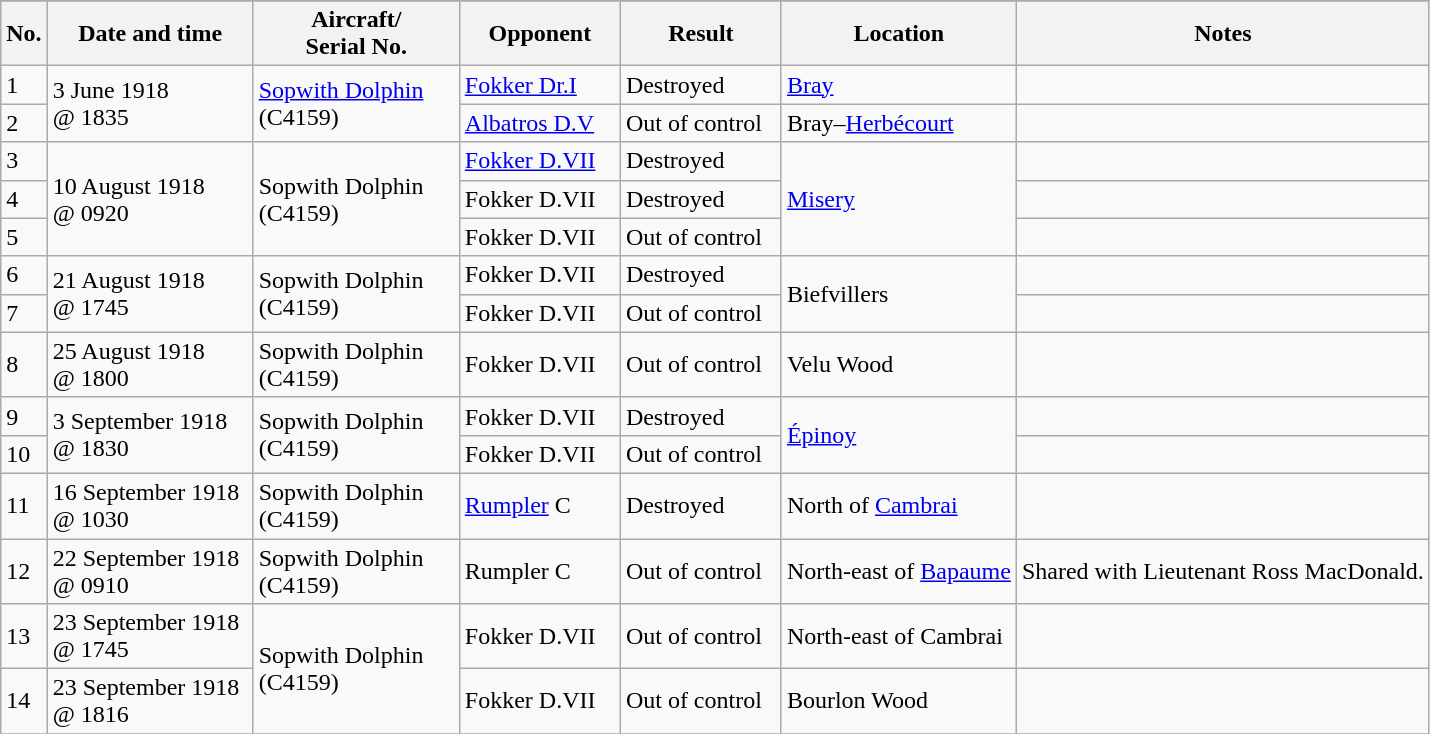<table class="wikitable">
<tr>
</tr>
<tr>
<th>No.</th>
<th width="130">Date and time</th>
<th width="130">Aircraft/<br>Serial No.</th>
<th width="100">Opponent</th>
<th width="100">Result</th>
<th>Location</th>
<th>Notes</th>
</tr>
<tr>
<td>1</td>
<td rowspan="2">3 June 1918<br>@ 1835</td>
<td rowspan="2"><a href='#'>Sopwith Dolphin</a><br>(C4159)</td>
<td><a href='#'>Fokker Dr.I</a></td>
<td>Destroyed</td>
<td><a href='#'>Bray</a></td>
<td></td>
</tr>
<tr>
<td>2</td>
<td><a href='#'>Albatros D.V</a></td>
<td>Out of control</td>
<td>Bray–<a href='#'>Herbécourt</a></td>
<td></td>
</tr>
<tr>
<td>3</td>
<td rowspan="3">10 August 1918<br>@ 0920</td>
<td rowspan="3">Sopwith Dolphin<br>(C4159)</td>
<td><a href='#'>Fokker D.VII</a></td>
<td>Destroyed</td>
<td rowspan="3"><a href='#'>Misery</a></td>
<td></td>
</tr>
<tr>
<td>4</td>
<td>Fokker D.VII</td>
<td>Destroyed</td>
<td></td>
</tr>
<tr>
<td>5</td>
<td>Fokker D.VII</td>
<td>Out of control</td>
<td></td>
</tr>
<tr>
<td>6</td>
<td rowspan="2">21 August 1918<br>@ 1745</td>
<td rowspan="2">Sopwith Dolphin<br>(C4159)</td>
<td>Fokker D.VII</td>
<td>Destroyed</td>
<td rowspan="2">Biefvillers</td>
<td></td>
</tr>
<tr>
<td>7</td>
<td>Fokker D.VII</td>
<td>Out of control</td>
<td></td>
</tr>
<tr>
<td>8</td>
<td>25 August 1918<br>@ 1800</td>
<td>Sopwith Dolphin<br>(C4159)</td>
<td>Fokker D.VII</td>
<td>Out of control</td>
<td>Velu Wood</td>
<td></td>
</tr>
<tr>
<td>9</td>
<td rowspan="2">3 September 1918<br>@ 1830</td>
<td rowspan="2">Sopwith Dolphin<br>(C4159)</td>
<td>Fokker D.VII</td>
<td>Destroyed</td>
<td rowspan="2"><a href='#'>Épinoy</a></td>
<td></td>
</tr>
<tr>
<td>10</td>
<td>Fokker D.VII</td>
<td>Out of control</td>
<td></td>
</tr>
<tr>
<td>11</td>
<td>16 September 1918<br>@ 1030</td>
<td>Sopwith Dolphin<br>(C4159)</td>
<td><a href='#'>Rumpler</a> C</td>
<td>Destroyed</td>
<td>North of <a href='#'>Cambrai</a></td>
<td></td>
</tr>
<tr>
<td>12</td>
<td>22 September 1918<br>@ 0910</td>
<td>Sopwith Dolphin<br>(C4159)</td>
<td>Rumpler C</td>
<td>Out of control</td>
<td>North-east of <a href='#'>Bapaume</a></td>
<td>Shared with Lieutenant Ross MacDonald.</td>
</tr>
<tr>
<td>13</td>
<td>23 September 1918<br>@ 1745</td>
<td rowspan="2">Sopwith Dolphin<br>(C4159)</td>
<td>Fokker D.VII</td>
<td>Out of control</td>
<td>North-east of Cambrai</td>
<td></td>
</tr>
<tr>
<td>14</td>
<td>23 September 1918<br>@ 1816</td>
<td>Fokker D.VII</td>
<td>Out of control</td>
<td>Bourlon Wood</td>
<td></td>
</tr>
<tr>
</tr>
</table>
